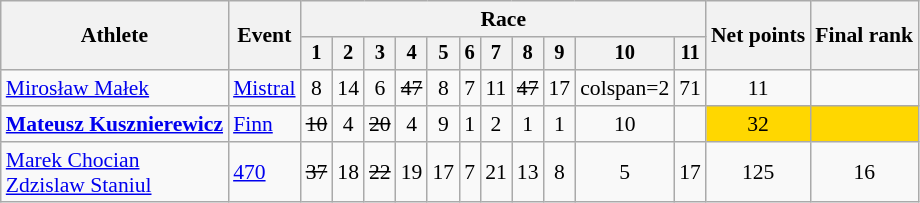<table class="wikitable" style="font-size:90%">
<tr>
<th rowspan="2">Athlete</th>
<th rowspan="2">Event</th>
<th colspan=11>Race</th>
<th rowspan=2>Net points</th>
<th rowspan=2>Final rank</th>
</tr>
<tr style="font-size:95%">
<th>1</th>
<th>2</th>
<th>3</th>
<th>4</th>
<th>5</th>
<th>6</th>
<th>7</th>
<th>8</th>
<th>9</th>
<th>10</th>
<th>11</th>
</tr>
<tr align=center>
<td align=left><a href='#'>Mirosław Małek</a></td>
<td align=left><a href='#'>Mistral</a></td>
<td>8</td>
<td>14</td>
<td>6</td>
<td><s>47</s></td>
<td>8</td>
<td>7</td>
<td>11</td>
<td><s>47</s></td>
<td>17</td>
<td>colspan=2 </td>
<td>71</td>
<td>11</td>
</tr>
<tr align=center>
<td align=left><strong><a href='#'>Mateusz Kusznierewicz</a></strong></td>
<td align=left><a href='#'>Finn</a></td>
<td><s>10</s></td>
<td>4</td>
<td><s>20</s></td>
<td>4</td>
<td>9</td>
<td>1</td>
<td>2</td>
<td>1</td>
<td>1</td>
<td>10</td>
<td></td>
<td align="center" bgcolor='gold'>32</td>
<td align="center" bgcolor='gold'></td>
</tr>
<tr align=center>
<td align=left><a href='#'>Marek Chocian</a><br><a href='#'>Zdzislaw Staniul</a></td>
<td align=left><a href='#'>470</a></td>
<td><s>37</s></td>
<td>18</td>
<td><s>22</s></td>
<td>19</td>
<td>17</td>
<td>7</td>
<td>21</td>
<td>13</td>
<td>8</td>
<td>5</td>
<td>17</td>
<td>125</td>
<td>16</td>
</tr>
</table>
